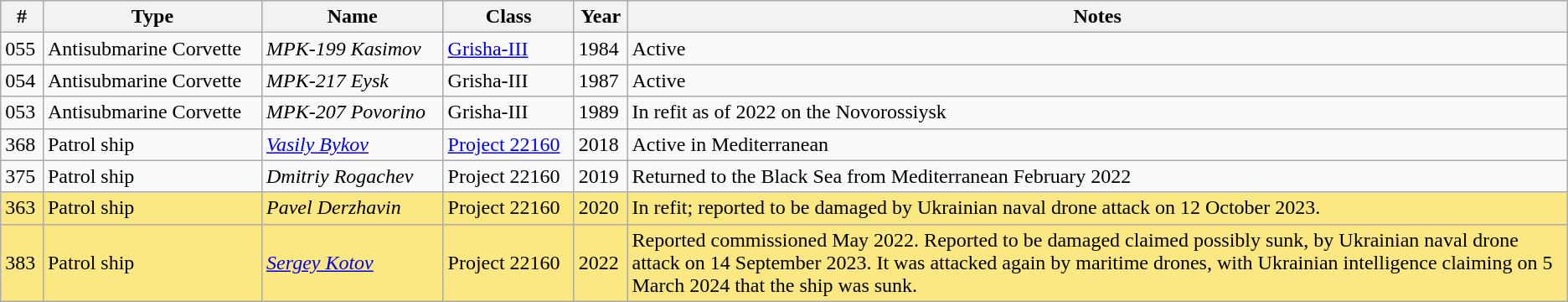<table class="wikitable">
<tr>
<th>#</th>
<th>Type</th>
<th>Name</th>
<th>Class</th>
<th>Year</th>
<th style="width:60%">Notes</th>
</tr>
<tr>
<td>055</td>
<td>Antisubmarine Corvette</td>
<td><em>MPK-199 Kasimov</em></td>
<td><a href='#'>Grisha-III</a></td>
<td>1984</td>
<td>Active</td>
</tr>
<tr>
<td>054</td>
<td>Antisubmarine Corvette</td>
<td><em>MPK-217 Eysk</em></td>
<td>Grisha-III</td>
<td>1987</td>
<td>Active</td>
</tr>
<tr>
<td>053</td>
<td>Antisubmarine Corvette</td>
<td><em>MPK-207 Povorino</em></td>
<td>Grisha-III</td>
<td>1989</td>
<td>In refit as of 2022 on the Novorossiysk</td>
</tr>
<tr>
<td>368</td>
<td>Patrol ship</td>
<td><em><a href='#'>Vasily Bykov</a></em></td>
<td><a href='#'>Project 22160</a></td>
<td>2018</td>
<td>Active in Mediterranean</td>
</tr>
<tr>
<td>375</td>
<td>Patrol ship</td>
<td><em>Dmitriy Rogachev</em></td>
<td>Project 22160</td>
<td>2019</td>
<td>Returned to the Black Sea from Mediterranean February 2022</td>
</tr>
<tr style="background:#FCE883">
<td>363</td>
<td>Patrol ship</td>
<td><em>Pavel Derzhavin</em></td>
<td>Project 22160</td>
<td>2020</td>
<td>In refit; reported to be damaged by Ukrainian naval drone attack on 12 October 2023.</td>
</tr>
<tr style="background:#FCE883">
<td>383<br></td>
<td>Patrol ship</td>
<td><em><a href='#'>Sergey Kotov</a></em></td>
<td>Project 22160</td>
<td>2022</td>
<td>Reported commissioned May 2022. Reported to be damaged claimed possibly sunk, by Ukrainian naval drone attack on 14 September 2023. It was attacked again by maritime drones, with Ukrainian intelligence claiming on 5 March 2024 that the ship was sunk.</td>
</tr>
</table>
